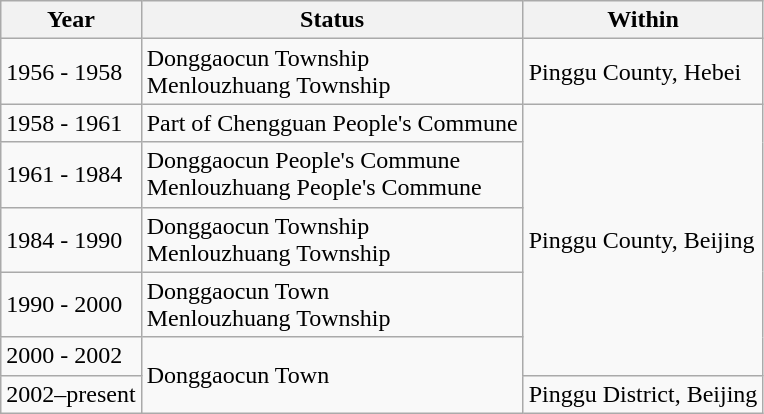<table class="wikitable">
<tr>
<th>Year</th>
<th>Status</th>
<th>Within</th>
</tr>
<tr>
<td>1956 - 1958</td>
<td>Donggaocun Township<br>Menlouzhuang Township</td>
<td>Pinggu County, Hebei</td>
</tr>
<tr>
<td>1958 - 1961</td>
<td>Part of Chengguan People's Commune</td>
<td rowspan="5">Pinggu County, Beijing</td>
</tr>
<tr>
<td>1961 - 1984</td>
<td>Donggaocun People's Commune<br>Menlouzhuang People's Commune</td>
</tr>
<tr>
<td>1984 - 1990</td>
<td>Donggaocun Township<br>Menlouzhuang Township</td>
</tr>
<tr>
<td>1990 - 2000</td>
<td>Donggaocun Town<br>Menlouzhuang Township</td>
</tr>
<tr>
<td>2000 - 2002</td>
<td rowspan="2">Donggaocun Town</td>
</tr>
<tr>
<td>2002–present</td>
<td>Pinggu District, Beijing</td>
</tr>
</table>
